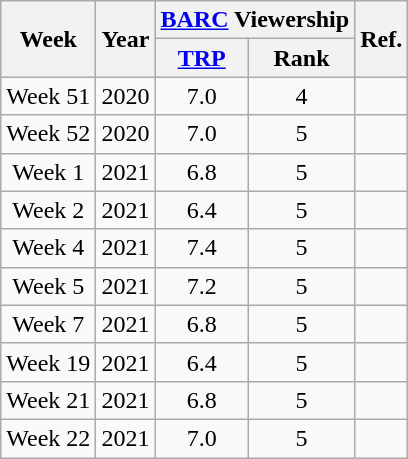<table class="wikitable sortable" style="text-align:center">
<tr>
<th rowspan="2">Week</th>
<th rowspan="2">Year</th>
<th colspan="2"><a href='#'>BARC</a> Viewership</th>
<th rowspan="2">Ref.</th>
</tr>
<tr>
<th><a href='#'>TRP</a></th>
<th>Rank</th>
</tr>
<tr>
<td>Week 51</td>
<td>2020</td>
<td>7.0</td>
<td>4</td>
<td></td>
</tr>
<tr>
<td>Week 52</td>
<td>2020</td>
<td>7.0</td>
<td>5</td>
<td></td>
</tr>
<tr>
<td>Week 1</td>
<td>2021</td>
<td>6.8</td>
<td>5</td>
<td></td>
</tr>
<tr>
<td>Week 2</td>
<td>2021</td>
<td>6.4</td>
<td>5</td>
<td></td>
</tr>
<tr>
<td>Week 4</td>
<td>2021</td>
<td>7.4</td>
<td>5</td>
<td></td>
</tr>
<tr>
<td>Week 5</td>
<td>2021</td>
<td>7.2</td>
<td>5</td>
<td></td>
</tr>
<tr>
<td>Week 7</td>
<td>2021</td>
<td>6.8</td>
<td>5</td>
<td></td>
</tr>
<tr>
<td>Week 19</td>
<td>2021</td>
<td>6.4</td>
<td>5</td>
<td></td>
</tr>
<tr>
<td>Week 21</td>
<td>2021</td>
<td>6.8</td>
<td>5</td>
<td></td>
</tr>
<tr>
<td>Week 22</td>
<td>2021</td>
<td>7.0</td>
<td>5</td>
<td></td>
</tr>
</table>
